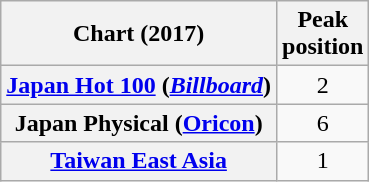<table class="wikitable plainrowheaders">
<tr>
<th>Chart (2017)</th>
<th>Peak<br>position</th>
</tr>
<tr>
<th scope="row"><a href='#'>Japan Hot 100</a> (<em><a href='#'>Billboard</a></em>)</th>
<td style="text-align:center;">2</td>
</tr>
<tr>
<th scope="row">Japan Physical (<a href='#'>Oricon</a>)</th>
<td style="text-align:center;">6</td>
</tr>
<tr>
<th scope="row"><a href='#'>Taiwan East Asia</a></th>
<td style="text-align:center;">1</td>
</tr>
</table>
